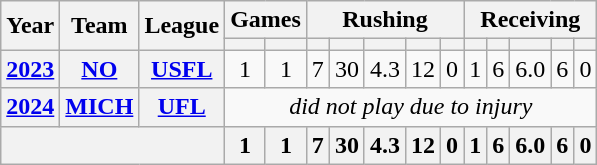<table class="wikitable" style="text-align:center;">
<tr>
<th rowspan="2">Year</th>
<th rowspan="2">Team</th>
<th rowspan="2">League</th>
<th colspan="2">Games</th>
<th colspan="5">Rushing</th>
<th colspan="5">Receiving</th>
</tr>
<tr>
<th></th>
<th></th>
<th></th>
<th></th>
<th></th>
<th></th>
<th></th>
<th></th>
<th></th>
<th></th>
<th></th>
<th></th>
</tr>
<tr>
<th><a href='#'>2023</a></th>
<th><a href='#'>NO</a></th>
<th><a href='#'>USFL</a></th>
<td>1</td>
<td>1</td>
<td>7</td>
<td>30</td>
<td>4.3</td>
<td>12</td>
<td>0</td>
<td>1</td>
<td>6</td>
<td>6.0</td>
<td>6</td>
<td>0</td>
</tr>
<tr>
<th><a href='#'>2024</a></th>
<th><a href='#'>MICH</a></th>
<th><a href='#'>UFL</a></th>
<td colspan="12"><em>did not play due to injury</em></td>
</tr>
<tr>
<th colspan="3"></th>
<th>1</th>
<th>1</th>
<th>7</th>
<th>30</th>
<th>4.3</th>
<th>12</th>
<th>0</th>
<th>1</th>
<th>6</th>
<th>6.0</th>
<th>6</th>
<th>0</th>
</tr>
</table>
